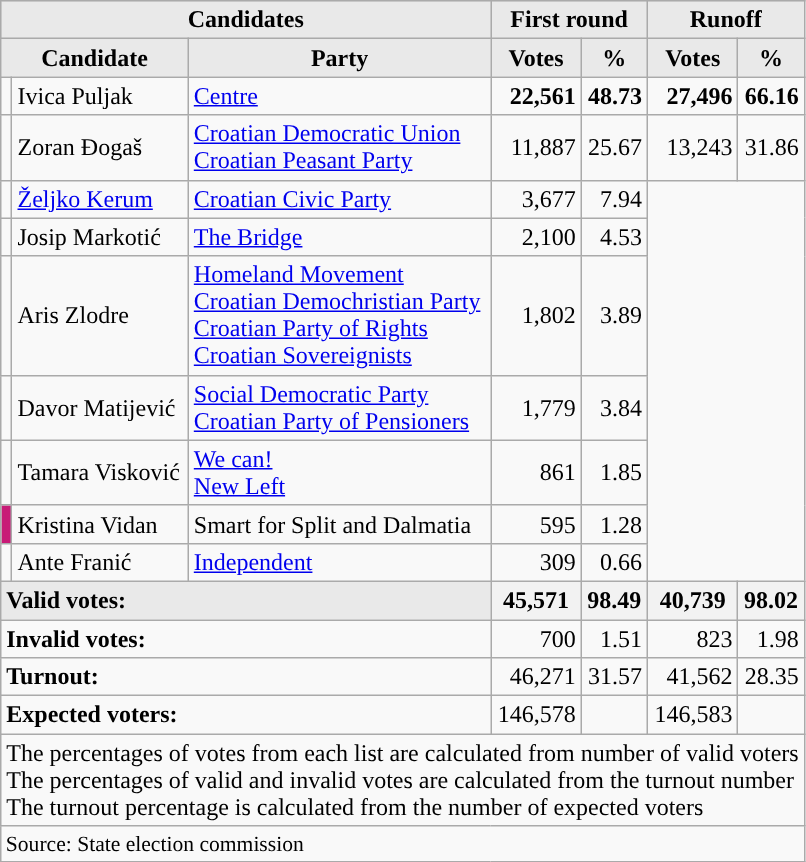<table class="wikitable" border="1">
<tr style="background-color:#C9C9C9">
<th colspan="3" style="background-color:#E9E9E9" align="center">Candidates</th>
<th colspan="2" style="background-color:#E9E9E9" align="center">First round</th>
<th colspan="2" style="background-color:#E9E9E9" align="center">Runoff</th>
</tr>
<tr>
<th colspan="2" style="background-color:#E9E9E9" align="center">Candidate</th>
<th style="background-color:#E9E9E9" align="center">Party</th>
<th style="background-color:#E9E9E9" align="center">Votes</th>
<th style="background-color:#E9E9E9" align="center">%</th>
<th style="background-color:#E9E9E9" align="center">Votes</th>
<th style="background-color:#E9E9E9" align="center">%</th>
</tr>
<tr>
<td style="color:inherit;background:"></td>
<td align="left">Ivica Puljak</td>
<td align="left"><a href='#'>Centre</a></td>
<td align="right"><strong>22,561</strong></td>
<td align="right"><strong>48.73</strong></td>
<td align="right"><strong>27,496</strong></td>
<td align="right"><strong>66.16</strong></td>
</tr>
<tr>
<td style="color:inherit;background:"></td>
<td align="left">Zoran Đogaš</td>
<td align="left"><a href='#'>Croatian Democratic Union</a><br><a href='#'>Croatian Peasant Party</a></td>
<td align="right">11,887</td>
<td align="right">25.67</td>
<td align="right">13,243</td>
<td align="right">31.86</td>
</tr>
<tr>
<td style="color:inherit;background:"></td>
<td align="left"><a href='#'>Željko Kerum</a></td>
<td align="left"><a href='#'>Croatian Civic Party</a></td>
<td align="right">3,677</td>
<td align="right">7.94</td>
</tr>
<tr>
<td style="color:inherit;background:"></td>
<td align="left">Josip Markotić</td>
<td align="left"><a href='#'>The Bridge</a></td>
<td align="right">2,100</td>
<td align="right">4.53</td>
</tr>
<tr>
<td style="color:inherit;background:"></td>
<td align="left">Aris Zlodre</td>
<td align="left"><a href='#'>Homeland Movement</a><br><a href='#'>Croatian Demochristian Party</a><br><a href='#'>Croatian Party of Rights</a><br><a href='#'>Croatian Sovereignists</a></td>
<td align="right">1,802</td>
<td align="right">3.89</td>
</tr>
<tr>
<td style="color:inherit;background:"></td>
<td align="left">Davor Matijević</td>
<td align="left"><a href='#'>Social Democratic Party</a><br><a href='#'>Croatian Party of Pensioners</a></td>
<td align="right">1,779</td>
<td align="right">3.84</td>
</tr>
<tr>
<td style="color:inherit;background:"></td>
<td align="left">Tamara Visković</td>
<td align="left"><a href='#'>We can!</a><br><a href='#'>New Left</a></td>
<td align="right">861</td>
<td align="right">1.85</td>
</tr>
<tr>
<td style="color:inherit;background:#C81B77"></td>
<td align="left">Kristina Vidan</td>
<td align="left">Smart for Split and Dalmatia</td>
<td align="right">595</td>
<td align="right">1.28</td>
</tr>
<tr>
<td style="color:inherit;background:"></td>
<td align="left">Ante Franić</td>
<td align="left"><a href='#'>Independent</a></td>
<td align="right">309</td>
<td align="right">0.66</td>
</tr>
<tr style="background-color:#E9E9E9">
<td colspan="3" align="left"><strong>Valid votes:</strong></td>
<th align="right">45,571</th>
<th align="right">98.49</th>
<th align="right">40,739</th>
<th align="right">98.02</th>
</tr>
<tr>
<td colspan="3" align="left"><strong>Invalid votes:</strong></td>
<td align="right">700</td>
<td align="right">1.51</td>
<td align="right">823</td>
<td align="right">1.98</td>
</tr>
<tr>
<td colspan="3" align="left"><strong>Turnout:</strong></td>
<td align="right">46,271</td>
<td align="right">31.57</td>
<td align="right">41,562</td>
<td align="right">28.35</td>
</tr>
<tr>
<td colspan="3" align="left"><strong>Expected voters:</strong></td>
<td align="right">146,578</td>
<td align="right"></td>
<td align="right">146,583</td>
<td align="right"></td>
</tr>
<tr>
<td colspan="7" align="left">The percentages of votes from each list are calculated from number of valid voters<br>The percentages of valid and invalid votes are calculated from the turnout number<br>The turnout percentage is calculated from the number of expected voters</td>
</tr>
<tr>
<td colspan="7" align="left" style="font-size: 90%">Source: State election commission</td>
</tr>
</table>
